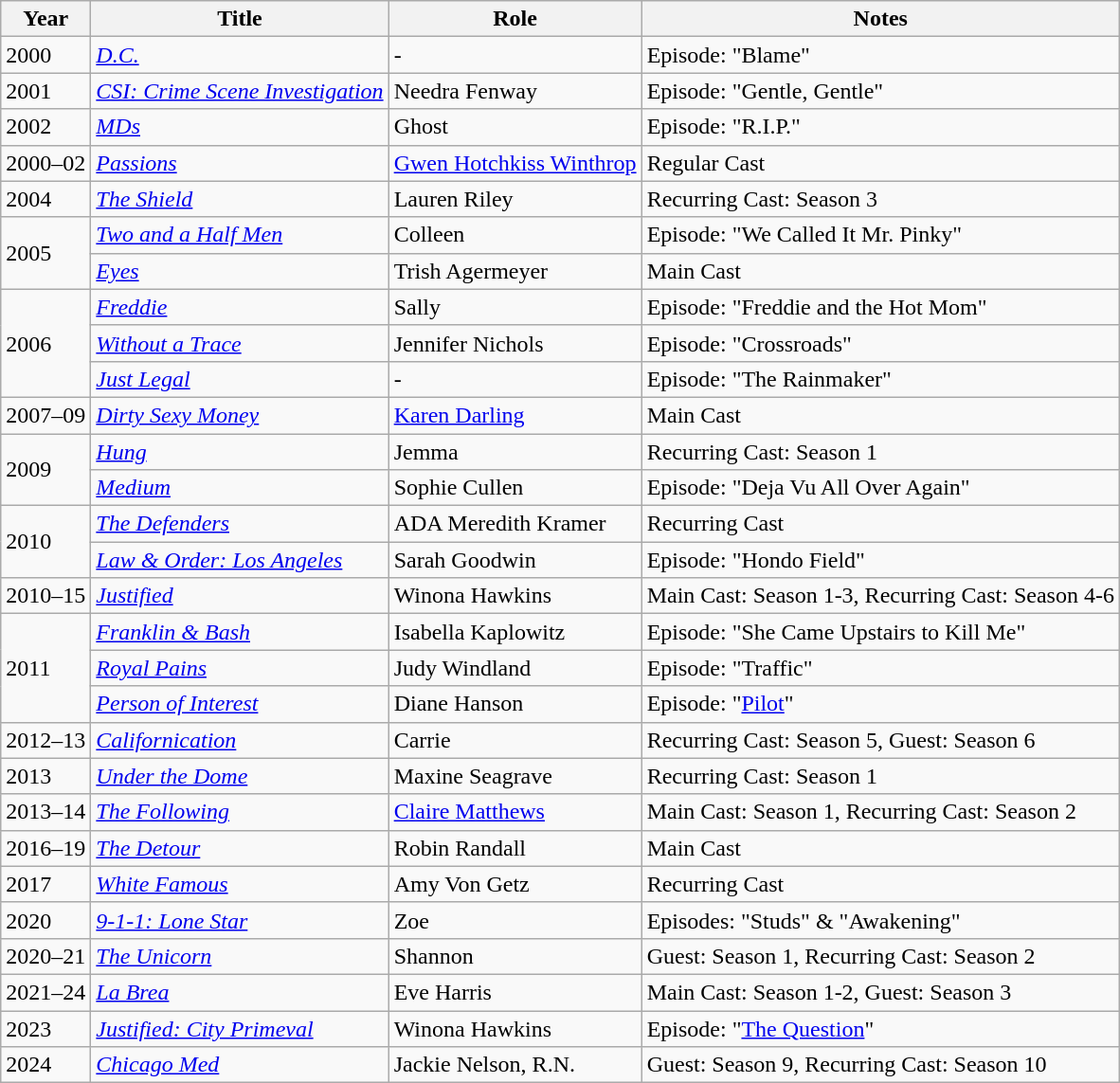<table class="wikitable sortable">
<tr>
<th>Year</th>
<th>Title</th>
<th>Role</th>
<th>Notes</th>
</tr>
<tr>
<td>2000</td>
<td><em><a href='#'>D.C.</a></em></td>
<td>-</td>
<td>Episode: "Blame"</td>
</tr>
<tr>
<td>2001</td>
<td><em><a href='#'>CSI: Crime Scene Investigation</a></em></td>
<td>Needra Fenway</td>
<td>Episode: "Gentle, Gentle"</td>
</tr>
<tr>
<td>2002</td>
<td><em><a href='#'>MDs</a></em></td>
<td>Ghost</td>
<td>Episode: "R.I.P."</td>
</tr>
<tr>
<td>2000–02</td>
<td><em><a href='#'>Passions</a></em></td>
<td><a href='#'>Gwen Hotchkiss Winthrop</a></td>
<td>Regular Cast</td>
</tr>
<tr>
<td>2004</td>
<td><em><a href='#'>The Shield</a></em></td>
<td>Lauren Riley</td>
<td>Recurring Cast: Season 3</td>
</tr>
<tr>
<td rowspan="2">2005</td>
<td><em><a href='#'>Two and a Half Men</a></em></td>
<td>Colleen</td>
<td>Episode: "We Called It Mr. Pinky"</td>
</tr>
<tr>
<td><em><a href='#'>Eyes</a></em></td>
<td>Trish Agermeyer</td>
<td>Main Cast</td>
</tr>
<tr>
<td rowspan="3">2006</td>
<td><em><a href='#'>Freddie</a></em></td>
<td>Sally</td>
<td>Episode: "Freddie and the Hot Mom"</td>
</tr>
<tr>
<td><em><a href='#'>Without a Trace</a></em></td>
<td>Jennifer Nichols</td>
<td>Episode: "Crossroads"</td>
</tr>
<tr>
<td><em><a href='#'>Just Legal</a></em></td>
<td>-</td>
<td>Episode: "The Rainmaker"</td>
</tr>
<tr>
<td>2007–09</td>
<td><em><a href='#'>Dirty Sexy Money</a></em></td>
<td><a href='#'>Karen Darling</a></td>
<td>Main Cast</td>
</tr>
<tr>
<td rowspan="2">2009</td>
<td><em><a href='#'>Hung</a></em></td>
<td>Jemma</td>
<td>Recurring Cast: Season 1</td>
</tr>
<tr>
<td><em><a href='#'>Medium</a></em></td>
<td>Sophie Cullen</td>
<td>Episode: "Deja Vu All Over Again"</td>
</tr>
<tr>
<td rowspan="2">2010</td>
<td><em><a href='#'>The Defenders</a></em></td>
<td>ADA Meredith Kramer</td>
<td>Recurring Cast</td>
</tr>
<tr>
<td><em><a href='#'>Law & Order: Los Angeles</a></em></td>
<td>Sarah Goodwin</td>
<td>Episode: "Hondo Field"</td>
</tr>
<tr>
<td>2010–15</td>
<td><em><a href='#'>Justified</a></em></td>
<td>Winona Hawkins</td>
<td>Main Cast: Season 1-3, Recurring Cast: Season 4-6</td>
</tr>
<tr>
<td rowspan="3">2011</td>
<td><em><a href='#'>Franklin & Bash</a></em></td>
<td>Isabella Kaplowitz</td>
<td>Episode: "She Came Upstairs to Kill Me"</td>
</tr>
<tr>
<td><em><a href='#'>Royal Pains</a></em></td>
<td>Judy Windland</td>
<td>Episode: "Traffic"</td>
</tr>
<tr>
<td><em><a href='#'>Person of Interest</a></em></td>
<td>Diane Hanson</td>
<td>Episode: "<a href='#'>Pilot</a>"</td>
</tr>
<tr>
<td>2012–13</td>
<td><em><a href='#'>Californication</a></em></td>
<td>Carrie</td>
<td>Recurring Cast: Season 5, Guest: Season 6</td>
</tr>
<tr>
<td>2013</td>
<td><em><a href='#'>Under the Dome</a></em></td>
<td>Maxine Seagrave</td>
<td>Recurring Cast: Season 1</td>
</tr>
<tr>
<td>2013–14</td>
<td><em><a href='#'>The Following</a></em></td>
<td><a href='#'>Claire Matthews</a></td>
<td>Main Cast: Season 1, Recurring Cast: Season 2</td>
</tr>
<tr>
<td>2016–19</td>
<td><em><a href='#'>The Detour</a></em></td>
<td>Robin Randall</td>
<td>Main Cast</td>
</tr>
<tr>
<td>2017</td>
<td><em><a href='#'>White Famous</a></em></td>
<td>Amy Von Getz</td>
<td>Recurring Cast</td>
</tr>
<tr>
<td>2020</td>
<td><em><a href='#'>9-1-1: Lone Star</a></em></td>
<td>Zoe</td>
<td>Episodes: "Studs" & "Awakening"</td>
</tr>
<tr>
<td>2020–21</td>
<td><em><a href='#'>The Unicorn</a></em></td>
<td>Shannon</td>
<td>Guest: Season 1, Recurring Cast: Season 2</td>
</tr>
<tr>
<td>2021–24</td>
<td><em><a href='#'>La Brea</a></em></td>
<td>Eve Harris</td>
<td>Main Cast: Season 1-2, Guest: Season 3</td>
</tr>
<tr>
<td>2023</td>
<td><em><a href='#'>Justified: City Primeval</a></em></td>
<td>Winona Hawkins</td>
<td>Episode: "<a href='#'>The Question</a>"</td>
</tr>
<tr>
<td>2024</td>
<td><em><a href='#'>Chicago Med</a></em></td>
<td>Jackie Nelson, R.N.</td>
<td>Guest: Season 9, Recurring Cast: Season 10</td>
</tr>
</table>
